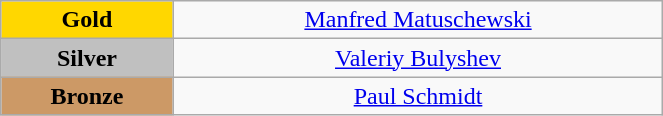<table class="wikitable" style="text-align:center; " width="35%">
<tr>
<td bgcolor="gold"><strong>Gold</strong></td>
<td><a href='#'>Manfred Matuschewski</a><br>  <small><em></em></small></td>
</tr>
<tr>
<td bgcolor="silver"><strong>Silver</strong></td>
<td><a href='#'>Valeriy Bulyshev</a><br>  <small><em></em></small></td>
</tr>
<tr>
<td bgcolor="CC9966"><strong>Bronze</strong></td>
<td><a href='#'>Paul Schmidt</a><br>  <small><em></em></small></td>
</tr>
</table>
